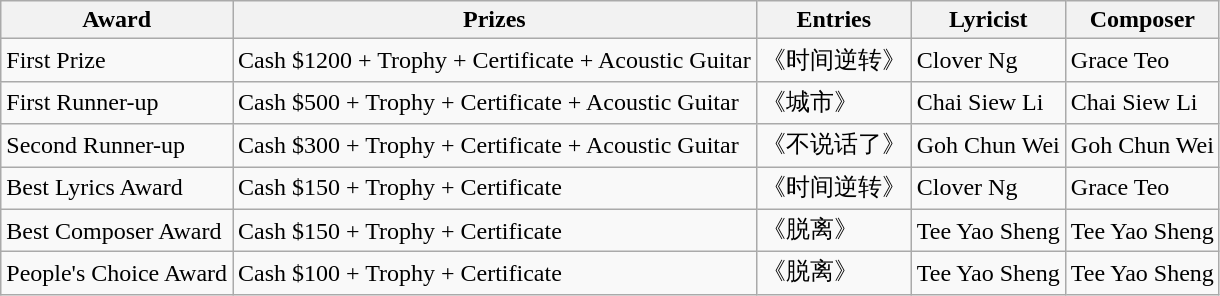<table class="wikitable sortable">
<tr>
<th>Award</th>
<th>Prizes</th>
<th>Entries</th>
<th>Lyricist</th>
<th>Composer</th>
</tr>
<tr>
<td>First Prize</td>
<td>Cash $1200 + Trophy + Certificate + Acoustic Guitar</td>
<td>《时间逆转》</td>
<td>Clover Ng</td>
<td>Grace Teo</td>
</tr>
<tr>
<td>First Runner-up</td>
<td>Cash $500 + Trophy + Certificate + Acoustic Guitar</td>
<td>《城市》</td>
<td>Chai Siew Li</td>
<td>Chai Siew Li</td>
</tr>
<tr>
<td>Second Runner-up</td>
<td>Cash $300 + Trophy + Certificate + Acoustic Guitar</td>
<td>《不说话了》</td>
<td>Goh Chun Wei</td>
<td>Goh Chun Wei</td>
</tr>
<tr>
<td>Best Lyrics Award</td>
<td>Cash $150 + Trophy + Certificate</td>
<td>《时间逆转》</td>
<td>Clover Ng</td>
<td>Grace Teo</td>
</tr>
<tr>
<td>Best Composer Award</td>
<td>Cash $150 + Trophy + Certificate</td>
<td>《脱离》</td>
<td>Tee Yao Sheng</td>
<td>Tee Yao Sheng</td>
</tr>
<tr>
<td>People's Choice Award</td>
<td>Cash $100 + Trophy + Certificate</td>
<td>《脱离》</td>
<td>Tee Yao Sheng</td>
<td>Tee Yao Sheng</td>
</tr>
</table>
